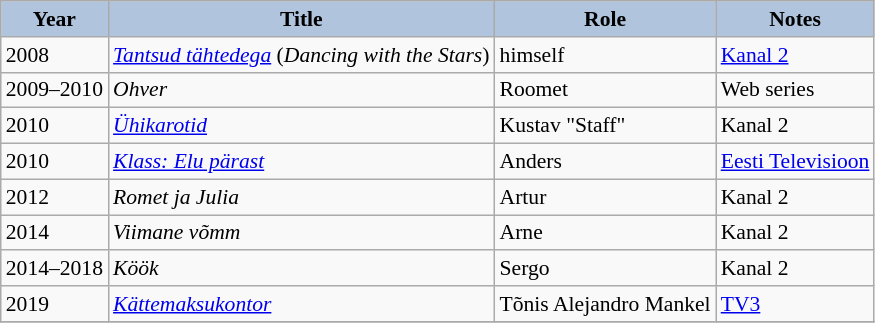<table class="wikitable" style="font-size:90%;">
<tr>
<th style="background:#B0C4DE;">Year</th>
<th style="background:#B0C4DE;">Title</th>
<th style="background:#B0C4DE;">Role</th>
<th style="background:#B0C4DE;">Notes</th>
</tr>
<tr>
<td>2008</td>
<td><em><a href='#'>Tantsud tähtedega</a></em> (<em>Dancing with the Stars</em>)</td>
<td>himself</td>
<td><a href='#'>Kanal 2</a></td>
</tr>
<tr>
<td>2009–2010</td>
<td><em>Ohver</em></td>
<td>Roomet</td>
<td>Web series</td>
</tr>
<tr>
<td>2010</td>
<td><em><a href='#'>Ühikarotid</a></em></td>
<td>Kustav "Staff"</td>
<td>Kanal 2</td>
</tr>
<tr>
<td>2010</td>
<td><em><a href='#'>Klass: Elu pärast</a></em></td>
<td>Anders</td>
<td><a href='#'>Eesti Televisioon</a></td>
</tr>
<tr>
<td>2012</td>
<td><em>Romet ja Julia</em></td>
<td>Artur</td>
<td>Kanal 2</td>
</tr>
<tr>
<td>2014</td>
<td><em>Viimane võmm </em></td>
<td>Arne</td>
<td>Kanal 2</td>
</tr>
<tr>
<td>2014–2018</td>
<td><em>Köök</em></td>
<td>Sergo</td>
<td>Kanal 2</td>
</tr>
<tr>
<td>2019</td>
<td><em><a href='#'>Kättemaksukontor</a></em></td>
<td>Tõnis Alejandro Mankel</td>
<td><a href='#'>TV3</a></td>
</tr>
<tr>
</tr>
</table>
